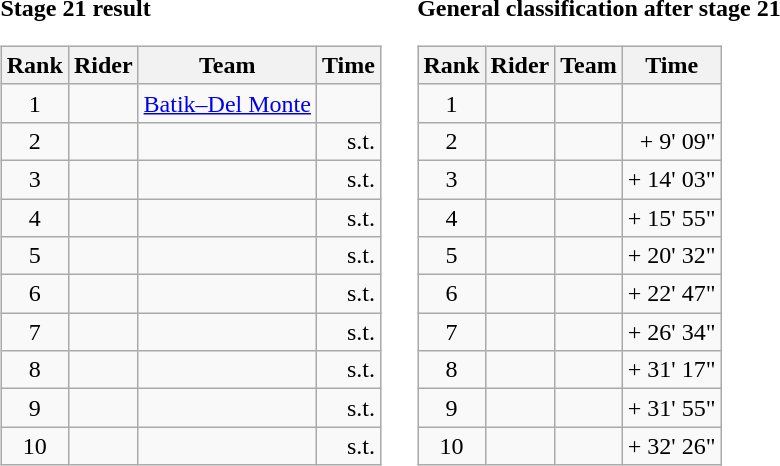<table>
<tr>
<td><strong>Stage 21 result</strong><br><table class="wikitable">
<tr>
<th scope="col">Rank</th>
<th scope="col">Rider</th>
<th scope="col">Team</th>
<th scope="col">Time</th>
</tr>
<tr>
<td style="text-align:center;">1</td>
<td></td>
<td><a href='#'>Batik–Del Monte</a></td>
<td style="text-align:right;"></td>
</tr>
<tr>
<td style="text-align:center;">2</td>
<td></td>
<td></td>
<td style="text-align:right;">s.t.</td>
</tr>
<tr>
<td style="text-align:center;">3</td>
<td></td>
<td></td>
<td style="text-align:right;">s.t.</td>
</tr>
<tr>
<td style="text-align:center;">4</td>
<td></td>
<td></td>
<td style="text-align:right;">s.t.</td>
</tr>
<tr>
<td style="text-align:center;">5</td>
<td></td>
<td></td>
<td style="text-align:right;">s.t.</td>
</tr>
<tr>
<td style="text-align:center;">6</td>
<td></td>
<td></td>
<td style="text-align:right;">s.t.</td>
</tr>
<tr>
<td style="text-align:center;">7</td>
<td></td>
<td></td>
<td style="text-align:right;">s.t.</td>
</tr>
<tr>
<td style="text-align:center;">8</td>
<td></td>
<td></td>
<td style="text-align:right;">s.t.</td>
</tr>
<tr>
<td style="text-align:center;">9</td>
<td></td>
<td></td>
<td style="text-align:right;">s.t.</td>
</tr>
<tr>
<td style="text-align:center;">10</td>
<td></td>
<td></td>
<td style="text-align:right;">s.t.</td>
</tr>
</table>
</td>
<td></td>
<td><strong>General classification after stage 21</strong><br><table class="wikitable">
<tr>
<th scope="col">Rank</th>
<th scope="col">Rider</th>
<th scope="col">Team</th>
<th scope="col">Time</th>
</tr>
<tr>
<td style="text-align:center;">1</td>
<td> </td>
<td></td>
<td style="text-align:right;"></td>
</tr>
<tr>
<td style="text-align:center;">2</td>
<td></td>
<td></td>
<td style="text-align:right;">+ 9' 09"</td>
</tr>
<tr>
<td style="text-align:center;">3</td>
<td></td>
<td></td>
<td style="text-align:right;">+ 14' 03"</td>
</tr>
<tr>
<td style="text-align:center;">4</td>
<td></td>
<td></td>
<td style="text-align:right;">+ 15' 55"</td>
</tr>
<tr>
<td style="text-align:center;">5</td>
<td></td>
<td></td>
<td style="text-align:right;">+ 20' 32"</td>
</tr>
<tr>
<td style="text-align:center;">6</td>
<td></td>
<td></td>
<td style="text-align:right;">+ 22' 47"</td>
</tr>
<tr>
<td style="text-align:center;">7</td>
<td></td>
<td></td>
<td style="text-align:right;">+ 26' 34"</td>
</tr>
<tr>
<td style="text-align:center;">8</td>
<td></td>
<td></td>
<td style="text-align:right;">+ 31' 17"</td>
</tr>
<tr>
<td style="text-align:center;">9</td>
<td></td>
<td></td>
<td style="text-align:right;">+ 31' 55"</td>
</tr>
<tr>
<td style="text-align:center;">10</td>
<td></td>
<td></td>
<td style="text-align:right;">+ 32' 26"</td>
</tr>
</table>
</td>
</tr>
</table>
